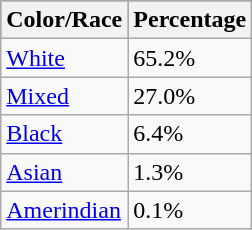<table class="wikitable">
<tr style="background:#009966;" colspan="2">
<th><span>Color/Race</span></th>
<th><span>Percentage</span></th>
</tr>
<tr>
<td><a href='#'>White</a></td>
<td>65.2%</td>
</tr>
<tr>
<td><a href='#'>Mixed</a></td>
<td>27.0%</td>
</tr>
<tr>
<td><a href='#'>Black</a></td>
<td>6.4%</td>
</tr>
<tr>
<td><a href='#'>Asian</a></td>
<td>1.3%</td>
</tr>
<tr>
<td><a href='#'>Amerindian</a></td>
<td>0.1%</td>
</tr>
</table>
